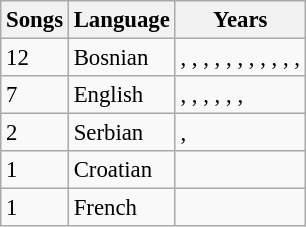<table class="wikitable" style="font-size:95%">
<tr>
<th>Songs</th>
<th>Language</th>
<th>Years</th>
</tr>
<tr>
<td>12</td>
<td>Bosnian</td>
<td>, , , , , , , , , , , </td>
</tr>
<tr>
<td>7</td>
<td>English</td>
<td>, , , , , , </td>
</tr>
<tr>
<td>2</td>
<td>Serbian</td>
<td>, </td>
</tr>
<tr>
<td>1</td>
<td>Croatian</td>
<td></td>
</tr>
<tr>
<td>1</td>
<td>French</td>
<td></td>
</tr>
</table>
